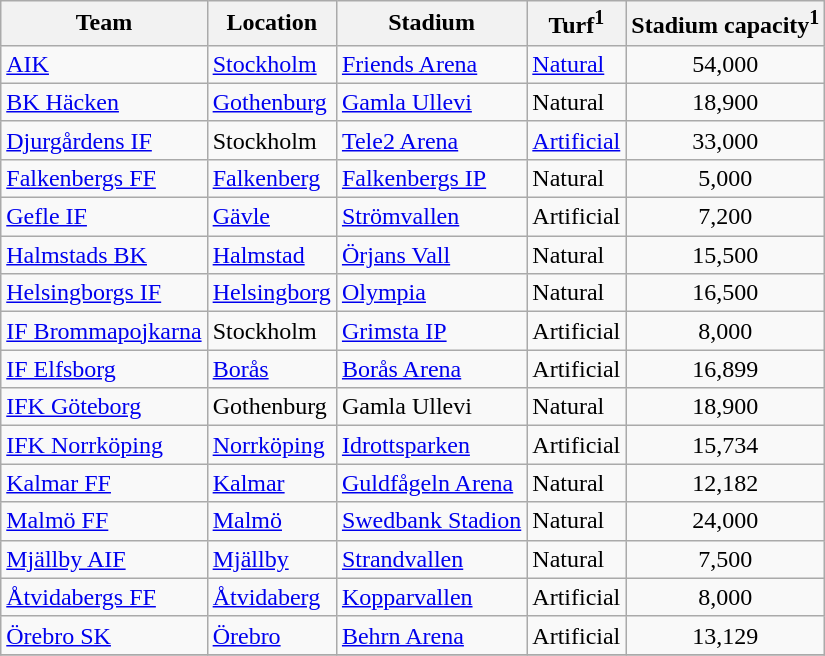<table class="wikitable sortable" style="text-align: left;">
<tr>
<th>Team</th>
<th>Location</th>
<th>Stadium</th>
<th>Turf<sup>1</sup></th>
<th>Stadium capacity<sup>1</sup></th>
</tr>
<tr>
<td><a href='#'>AIK</a></td>
<td><a href='#'>Stockholm</a></td>
<td><a href='#'>Friends Arena</a></td>
<td><a href='#'>Natural</a></td>
<td align="center">54,000</td>
</tr>
<tr>
<td><a href='#'>BK Häcken</a></td>
<td><a href='#'>Gothenburg</a></td>
<td><a href='#'>Gamla Ullevi</a></td>
<td>Natural</td>
<td align="center">18,900</td>
</tr>
<tr>
<td><a href='#'>Djurgårdens IF</a></td>
<td>Stockholm</td>
<td><a href='#'>Tele2 Arena</a></td>
<td><a href='#'>Artificial</a></td>
<td align="center">33,000</td>
</tr>
<tr>
<td><a href='#'>Falkenbergs FF</a></td>
<td><a href='#'>Falkenberg</a></td>
<td><a href='#'>Falkenbergs IP</a></td>
<td>Natural</td>
<td align="center">5,000</td>
</tr>
<tr>
<td><a href='#'>Gefle IF</a></td>
<td><a href='#'>Gävle</a></td>
<td><a href='#'>Strömvallen</a></td>
<td>Artificial</td>
<td align="center">7,200</td>
</tr>
<tr>
<td><a href='#'>Halmstads BK</a></td>
<td><a href='#'>Halmstad</a></td>
<td><a href='#'>Örjans Vall</a></td>
<td>Natural</td>
<td align="center">15,500</td>
</tr>
<tr>
<td><a href='#'>Helsingborgs IF</a></td>
<td><a href='#'>Helsingborg</a></td>
<td><a href='#'>Olympia</a></td>
<td>Natural</td>
<td align="center">16,500</td>
</tr>
<tr>
<td><a href='#'>IF Brommapojkarna</a></td>
<td>Stockholm</td>
<td><a href='#'>Grimsta IP</a></td>
<td>Artificial</td>
<td align="center">8,000</td>
</tr>
<tr>
<td><a href='#'>IF Elfsborg</a></td>
<td><a href='#'>Borås</a></td>
<td><a href='#'>Borås Arena</a></td>
<td>Artificial</td>
<td align="center">16,899</td>
</tr>
<tr>
<td><a href='#'>IFK Göteborg</a></td>
<td>Gothenburg</td>
<td>Gamla Ullevi</td>
<td>Natural</td>
<td align="center">18,900</td>
</tr>
<tr>
<td><a href='#'>IFK Norrköping</a></td>
<td><a href='#'>Norrköping</a></td>
<td><a href='#'>Idrottsparken</a></td>
<td>Artificial</td>
<td align="center">15,734</td>
</tr>
<tr>
<td><a href='#'>Kalmar FF</a></td>
<td><a href='#'>Kalmar</a></td>
<td><a href='#'>Guldfågeln Arena</a></td>
<td>Natural</td>
<td align="center">12,182</td>
</tr>
<tr>
<td><a href='#'>Malmö FF</a></td>
<td><a href='#'>Malmö</a></td>
<td><a href='#'>Swedbank Stadion</a></td>
<td>Natural</td>
<td align="center">24,000</td>
</tr>
<tr>
<td><a href='#'>Mjällby AIF</a></td>
<td><a href='#'>Mjällby</a></td>
<td><a href='#'>Strandvallen</a></td>
<td>Natural</td>
<td align="center">7,500</td>
</tr>
<tr>
<td><a href='#'>Åtvidabergs FF</a></td>
<td><a href='#'>Åtvidaberg</a></td>
<td><a href='#'>Kopparvallen</a></td>
<td>Artificial</td>
<td align="center">8,000</td>
</tr>
<tr>
<td><a href='#'>Örebro SK</a></td>
<td><a href='#'>Örebro</a></td>
<td><a href='#'>Behrn Arena</a></td>
<td>Artificial</td>
<td align="center">13,129</td>
</tr>
<tr>
</tr>
</table>
